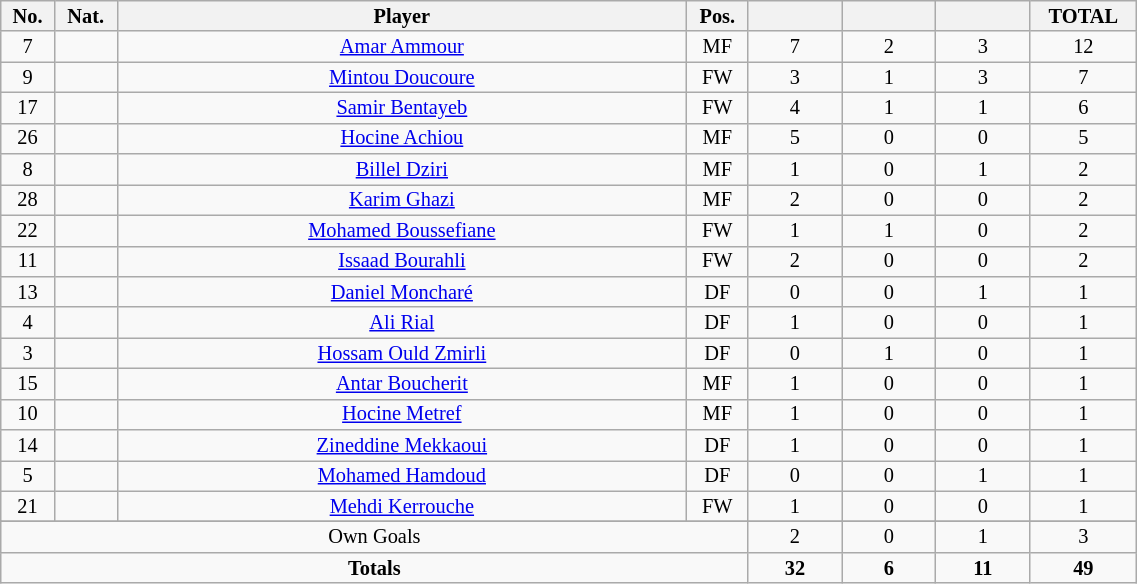<table class="wikitable sortable alternance"  style="font-size:85%; text-align:center; line-height:14px; width:60%;">
<tr>
<th width=10><strong>No.</strong></th>
<th width=10><strong>Nat.</strong></th>
<th scope="col" style="width:275px;"><strong>Player</strong></th>
<th width=10><strong>Pos.</strong></th>
<th width=40></th>
<th width=40></th>
<th width=40></th>
<th width=40>TOTAL</th>
</tr>
<tr>
<td>7</td>
<td></td>
<td><a href='#'>Amar Ammour</a></td>
<td>MF</td>
<td>7</td>
<td>2</td>
<td>3</td>
<td>12</td>
</tr>
<tr>
<td>9</td>
<td></td>
<td><a href='#'>Mintou Doucoure</a></td>
<td>FW</td>
<td>3</td>
<td>1</td>
<td>3</td>
<td>7</td>
</tr>
<tr>
<td>17</td>
<td></td>
<td><a href='#'>Samir Bentayeb</a></td>
<td>FW</td>
<td>4</td>
<td>1</td>
<td>1</td>
<td>6</td>
</tr>
<tr>
<td>26</td>
<td></td>
<td><a href='#'>Hocine Achiou</a></td>
<td>MF</td>
<td>5</td>
<td>0</td>
<td>0</td>
<td>5</td>
</tr>
<tr>
<td>8</td>
<td></td>
<td><a href='#'>Billel Dziri</a></td>
<td>MF</td>
<td>1</td>
<td>0</td>
<td>1</td>
<td>2</td>
</tr>
<tr>
<td>28</td>
<td></td>
<td><a href='#'>Karim Ghazi</a></td>
<td>MF</td>
<td>2</td>
<td>0</td>
<td>0</td>
<td>2</td>
</tr>
<tr>
<td>22</td>
<td></td>
<td><a href='#'>Mohamed Boussefiane</a></td>
<td>FW</td>
<td>1</td>
<td>1</td>
<td>0</td>
<td>2</td>
</tr>
<tr>
<td>11</td>
<td></td>
<td><a href='#'>Issaad Bourahli</a></td>
<td>FW</td>
<td>2</td>
<td>0</td>
<td>0</td>
<td>2</td>
</tr>
<tr>
<td>13</td>
<td></td>
<td><a href='#'>Daniel Moncharé</a></td>
<td>DF</td>
<td>0</td>
<td>0</td>
<td>1</td>
<td>1</td>
</tr>
<tr>
<td>4</td>
<td></td>
<td><a href='#'>Ali Rial</a></td>
<td>DF</td>
<td>1</td>
<td>0</td>
<td>0</td>
<td>1</td>
</tr>
<tr>
<td>3</td>
<td></td>
<td><a href='#'>Hossam Ould Zmirli</a></td>
<td>DF</td>
<td>0</td>
<td>1</td>
<td>0</td>
<td>1</td>
</tr>
<tr>
<td>15</td>
<td></td>
<td><a href='#'>Antar Boucherit</a></td>
<td>MF</td>
<td>1</td>
<td>0</td>
<td>0</td>
<td>1</td>
</tr>
<tr>
<td>10</td>
<td></td>
<td><a href='#'>Hocine Metref</a></td>
<td>MF</td>
<td>1</td>
<td>0</td>
<td>0</td>
<td>1</td>
</tr>
<tr>
<td>14</td>
<td></td>
<td><a href='#'>Zineddine Mekkaoui</a></td>
<td>DF</td>
<td>1</td>
<td>0</td>
<td>0</td>
<td>1</td>
</tr>
<tr>
<td>5</td>
<td></td>
<td><a href='#'>Mohamed Hamdoud</a></td>
<td>DF</td>
<td>0</td>
<td>0</td>
<td>1</td>
<td>1</td>
</tr>
<tr>
<td>21</td>
<td></td>
<td><a href='#'>Mehdi Kerrouche</a></td>
<td>FW</td>
<td>1</td>
<td>0</td>
<td>0</td>
<td>1</td>
</tr>
<tr>
</tr>
<tr class="sortbottom">
<td colspan="4">Own Goals</td>
<td>2</td>
<td>0</td>
<td>1</td>
<td>3</td>
</tr>
<tr class="sortbottom">
<td colspan="4"><strong>Totals</strong></td>
<td><strong>32</strong></td>
<td><strong>6</strong></td>
<td><strong>11</strong></td>
<td><strong>49</strong></td>
</tr>
</table>
